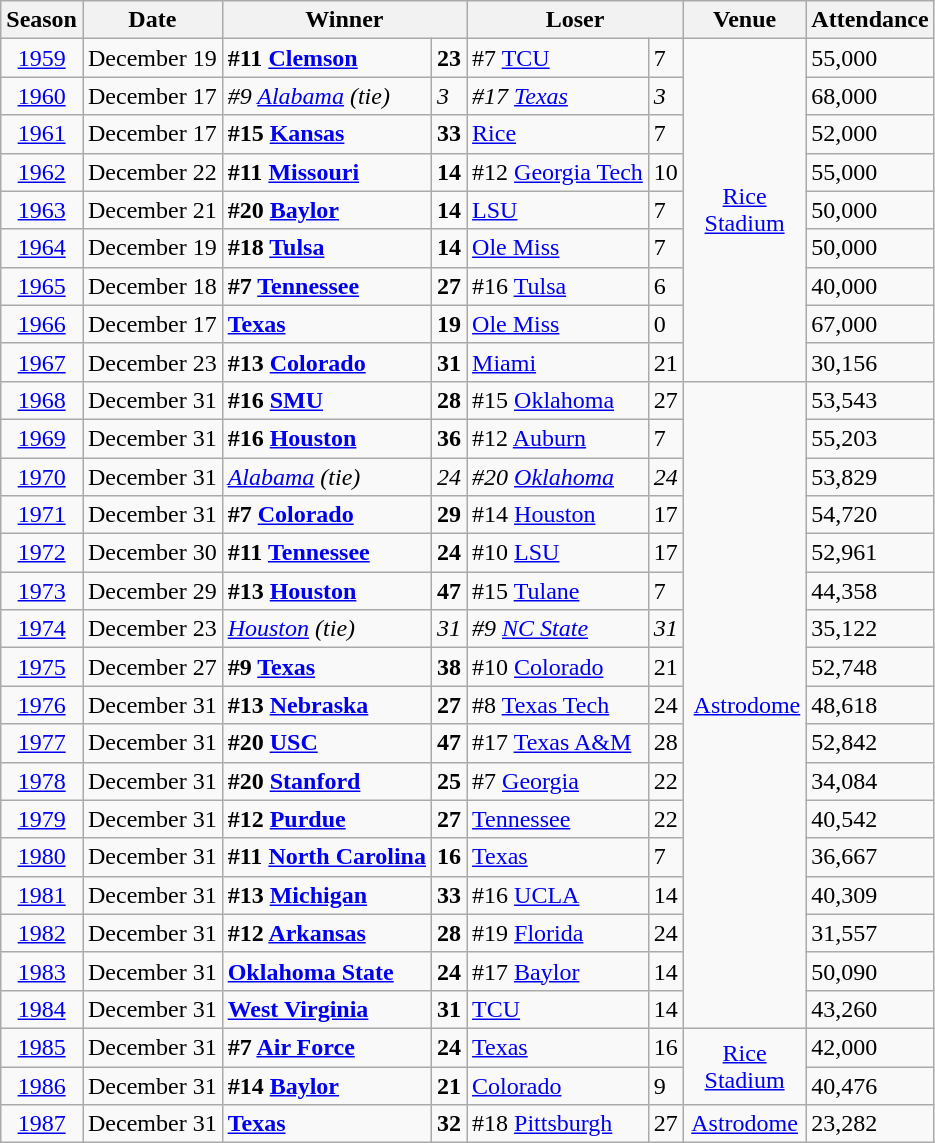<table class="wikitable">
<tr>
<th>Season</th>
<th>Date</th>
<th colspan="2">Winner</th>
<th colspan="2">Loser</th>
<th>Venue</th>
<th>Attendance</th>
</tr>
<tr>
<td align=center><a href='#'>1959</a></td>
<td>December 19</td>
<td><strong>#11 <a href='#'>Clemson</a></strong></td>
<td><strong>23</strong></td>
<td>#7 <a href='#'>TCU</a></td>
<td>7</td>
<td align=center rowspan=9><a href='#'>Rice<br>Stadium</a></td>
<td>55,000</td>
</tr>
<tr>
<td align=center><a href='#'>1960</a></td>
<td>December 17</td>
<td><em>#9 <a href='#'>Alabama</a> (tie)</em></td>
<td><em>3</em></td>
<td><em>#17 <a href='#'>Texas</a></em></td>
<td><em>3</em></td>
<td>68,000</td>
</tr>
<tr>
<td align=center><a href='#'>1961</a></td>
<td>December 17</td>
<td><strong>#15 <a href='#'>Kansas</a></strong></td>
<td><strong>33</strong></td>
<td><a href='#'>Rice</a></td>
<td>7</td>
<td>52,000</td>
</tr>
<tr>
<td align=center><a href='#'>1962</a></td>
<td>December 22</td>
<td><strong>#11 <a href='#'>Missouri</a></strong></td>
<td><strong>14</strong></td>
<td>#12 <a href='#'>Georgia Tech</a></td>
<td>10</td>
<td>55,000</td>
</tr>
<tr>
<td align=center><a href='#'>1963</a></td>
<td>December 21</td>
<td><strong>#20 <a href='#'>Baylor</a></strong></td>
<td><strong>14</strong></td>
<td><a href='#'>LSU</a></td>
<td>7</td>
<td>50,000</td>
</tr>
<tr>
<td align=center><a href='#'>1964</a></td>
<td>December 19</td>
<td><strong>#18 <a href='#'>Tulsa</a></strong></td>
<td><strong>14</strong></td>
<td><a href='#'>Ole Miss</a></td>
<td>7</td>
<td>50,000</td>
</tr>
<tr>
<td align=center><a href='#'>1965</a></td>
<td>December 18</td>
<td><strong>#7 <a href='#'>Tennessee</a></strong></td>
<td><strong>27</strong></td>
<td>#16 <a href='#'>Tulsa</a></td>
<td>6</td>
<td>40,000</td>
</tr>
<tr>
<td align=center><a href='#'>1966</a></td>
<td>December 17</td>
<td><strong><a href='#'>Texas</a></strong></td>
<td><strong>19</strong></td>
<td><a href='#'>Ole Miss</a></td>
<td>0</td>
<td>67,000</td>
</tr>
<tr>
<td align=center><a href='#'>1967</a></td>
<td>December 23</td>
<td><strong>#13 <a href='#'>Colorado</a></strong></td>
<td><strong>31</strong></td>
<td><a href='#'>Miami</a></td>
<td>21</td>
<td>30,156</td>
</tr>
<tr>
<td align=center><a href='#'>1968</a></td>
<td>December 31</td>
<td><strong>#16 <a href='#'>SMU</a></strong></td>
<td><strong>28</strong></td>
<td>#15 <a href='#'>Oklahoma</a></td>
<td>27</td>
<td align=center rowspan=17> <a href='#'>Astrodome</a></td>
<td>53,543</td>
</tr>
<tr>
<td align=center><a href='#'>1969</a></td>
<td>December 31</td>
<td><strong>#16 <a href='#'>Houston</a></strong></td>
<td><strong>36</strong></td>
<td>#12 <a href='#'>Auburn</a></td>
<td>7</td>
<td>55,203</td>
</tr>
<tr>
<td align=center><a href='#'>1970</a></td>
<td>December 31</td>
<td><em><a href='#'>Alabama</a> (tie)</em></td>
<td><em>24</em></td>
<td><em>#20 <a href='#'>Oklahoma</a></em></td>
<td><em>24</em></td>
<td>53,829</td>
</tr>
<tr>
<td align=center><a href='#'>1971</a></td>
<td>December 31</td>
<td><strong>#7 <a href='#'>Colorado</a></strong></td>
<td><strong>29</strong></td>
<td>#14 <a href='#'>Houston</a></td>
<td>17</td>
<td>54,720</td>
</tr>
<tr>
<td align=center><a href='#'>1972</a></td>
<td>December 30</td>
<td><strong>#11 <a href='#'>Tennessee</a></strong></td>
<td><strong>24</strong></td>
<td>#10 <a href='#'>LSU</a></td>
<td>17</td>
<td>52,961</td>
</tr>
<tr>
<td align=center><a href='#'>1973</a></td>
<td>December 29</td>
<td><strong>#13 <a href='#'>Houston</a></strong></td>
<td><strong>47</strong></td>
<td>#15 <a href='#'>Tulane</a></td>
<td>7</td>
<td>44,358</td>
</tr>
<tr>
<td align=center><a href='#'>1974</a></td>
<td>December 23</td>
<td><em><a href='#'>Houston</a> (tie)</em></td>
<td><em>31</em></td>
<td><em>#9 <a href='#'>NC State</a></em></td>
<td><em>31</em></td>
<td>35,122</td>
</tr>
<tr>
<td align=center><a href='#'>1975</a></td>
<td>December 27</td>
<td><strong>#9 <a href='#'>Texas</a></strong></td>
<td><strong>38</strong></td>
<td>#10 <a href='#'>Colorado</a></td>
<td>21</td>
<td>52,748</td>
</tr>
<tr>
<td align=center><a href='#'>1976</a></td>
<td>December 31</td>
<td><strong>#13 <a href='#'>Nebraska</a></strong></td>
<td><strong>27</strong></td>
<td>#8 <a href='#'>Texas Tech</a></td>
<td>24</td>
<td>48,618</td>
</tr>
<tr>
<td align=center><a href='#'>1977</a></td>
<td>December 31</td>
<td><strong>#20 <a href='#'>USC</a></strong></td>
<td><strong>47</strong></td>
<td>#17 <a href='#'>Texas A&M</a></td>
<td>28</td>
<td>52,842</td>
</tr>
<tr>
<td align=center><a href='#'>1978</a></td>
<td>December 31</td>
<td><strong>#20 <a href='#'>Stanford</a></strong></td>
<td><strong>25</strong></td>
<td>#7 <a href='#'>Georgia</a></td>
<td>22</td>
<td>34,084</td>
</tr>
<tr>
<td align=center><a href='#'>1979</a></td>
<td>December 31</td>
<td><strong>#12 <a href='#'>Purdue</a></strong></td>
<td><strong>27</strong></td>
<td><a href='#'>Tennessee</a></td>
<td>22</td>
<td>40,542</td>
</tr>
<tr>
<td align=center><a href='#'>1980</a></td>
<td>December 31</td>
<td><strong>#11 <a href='#'>North Carolina</a></strong></td>
<td><strong>16</strong></td>
<td><a href='#'>Texas</a></td>
<td>7</td>
<td>36,667</td>
</tr>
<tr>
<td align=center><a href='#'>1981</a></td>
<td>December 31</td>
<td><strong>#13 <a href='#'>Michigan</a></strong></td>
<td><strong>33</strong></td>
<td>#16 <a href='#'>UCLA</a></td>
<td>14</td>
<td>40,309</td>
</tr>
<tr>
<td align=center><a href='#'>1982</a></td>
<td>December 31</td>
<td><strong>#12 <a href='#'>Arkansas</a></strong></td>
<td><strong>28</strong></td>
<td>#19 <a href='#'>Florida</a></td>
<td>24</td>
<td>31,557</td>
</tr>
<tr>
<td align=center><a href='#'>1983</a></td>
<td>December 31</td>
<td><strong><a href='#'>Oklahoma State</a></strong></td>
<td><strong>24</strong></td>
<td>#17 <a href='#'>Baylor</a></td>
<td>14</td>
<td>50,090</td>
</tr>
<tr>
<td align=center><a href='#'>1984</a></td>
<td>December 31</td>
<td><strong><a href='#'>West Virginia</a></strong></td>
<td><strong>31</strong></td>
<td><a href='#'>TCU</a></td>
<td>14</td>
<td>43,260</td>
</tr>
<tr>
<td align=center><a href='#'>1985</a></td>
<td>December 31</td>
<td><strong>#7 <a href='#'>Air Force</a></strong></td>
<td><strong>24</strong></td>
<td><a href='#'>Texas</a></td>
<td>16</td>
<td align=center rowspan=2><a href='#'>Rice<br>Stadium</a></td>
<td>42,000</td>
</tr>
<tr>
<td align=center><a href='#'>1986</a></td>
<td>December 31</td>
<td><strong>#14 <a href='#'>Baylor</a></strong></td>
<td><strong>21</strong></td>
<td><a href='#'>Colorado</a></td>
<td>9</td>
<td>40,476</td>
</tr>
<tr>
<td align=center><a href='#'>1987</a></td>
<td>December 31</td>
<td><strong><a href='#'>Texas</a></strong></td>
<td><strong>32</strong></td>
<td>#18 <a href='#'>Pittsburgh</a></td>
<td>27</td>
<td align=center><a href='#'>Astrodome</a></td>
<td>23,282</td>
</tr>
</table>
